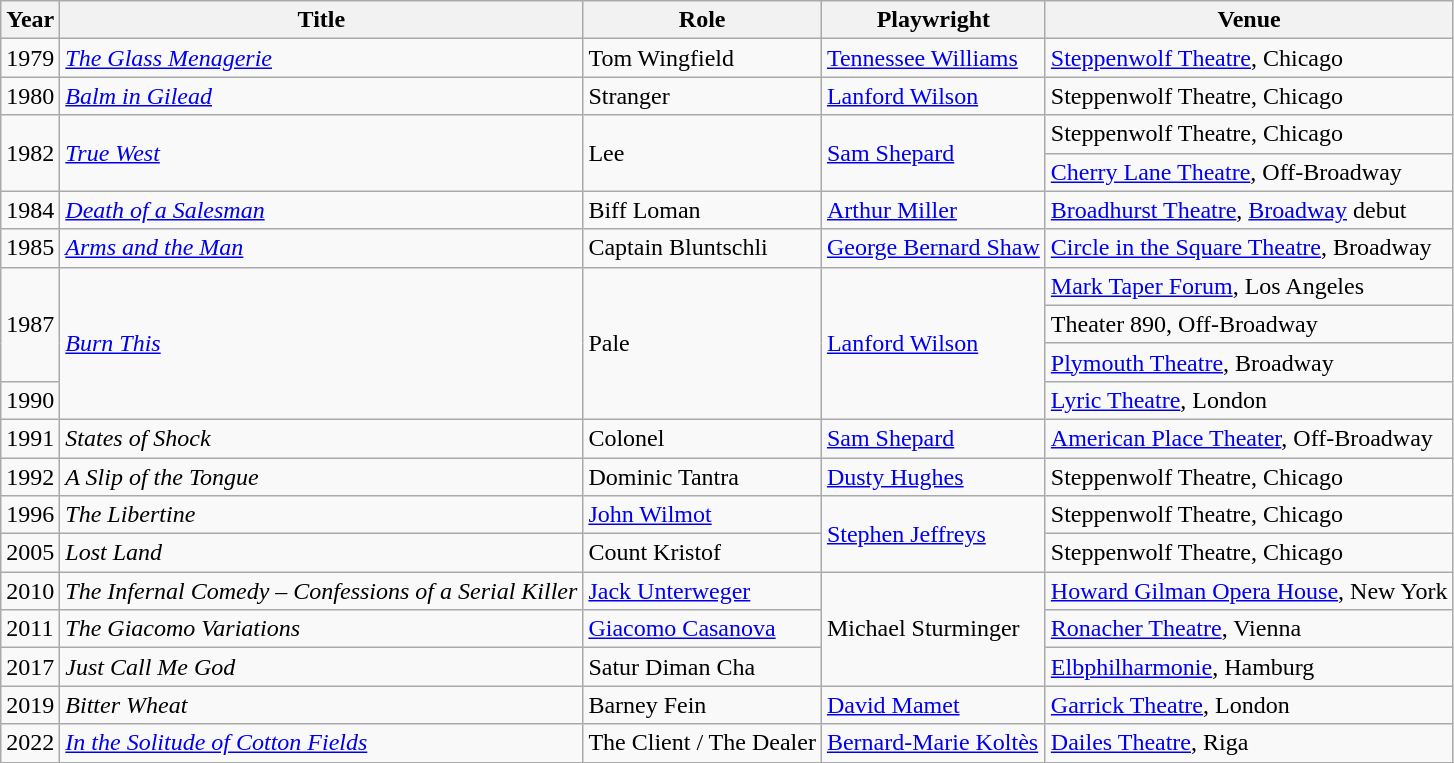<table class="wikitable unsortable">
<tr>
<th scope="col">Year</th>
<th scope="col">Title</th>
<th scope="col">Role</th>
<th scope="col">Playwright</th>
<th scope="col" class="unsortable">Venue</th>
</tr>
<tr>
<td>1979</td>
<td><em><a href='#'>The Glass Menagerie</a></em></td>
<td>Tom Wingfield</td>
<td><a href='#'>Tennessee Williams</a></td>
<td><a href='#'>Steppenwolf Theatre</a>, Chicago</td>
</tr>
<tr>
<td>1980</td>
<td><em><a href='#'>Balm in Gilead</a></em></td>
<td>Stranger</td>
<td><a href='#'>Lanford Wilson</a></td>
<td>Steppenwolf Theatre, Chicago</td>
</tr>
<tr>
<td rowspan=2>1982</td>
<td rowspan=2><em><a href='#'>True West</a></em></td>
<td rowspan=2>Lee</td>
<td rowspan=2><a href='#'>Sam Shepard</a></td>
<td>Steppenwolf Theatre, Chicago</td>
</tr>
<tr>
<td><a href='#'>Cherry Lane Theatre</a>, Off-Broadway</td>
</tr>
<tr>
<td>1984</td>
<td><em><a href='#'>Death of a Salesman</a></em></td>
<td>Biff Loman</td>
<td><a href='#'>Arthur Miller</a></td>
<td><a href='#'>Broadhurst Theatre</a>, <a href='#'>Broadway</a> debut</td>
</tr>
<tr>
<td>1985</td>
<td><em><a href='#'>Arms and the Man</a></em></td>
<td>Captain Bluntschli</td>
<td><a href='#'>George Bernard Shaw</a></td>
<td><a href='#'>Circle in the Square Theatre</a>, Broadway</td>
</tr>
<tr>
<td rowspan=3>1987</td>
<td rowspan=4><em><a href='#'>Burn This</a></em></td>
<td rowspan=4>Pale</td>
<td rowspan=4><a href='#'>Lanford Wilson</a></td>
<td><a href='#'>Mark Taper Forum</a>, Los Angeles</td>
</tr>
<tr>
<td>Theater 890, Off-Broadway</td>
</tr>
<tr>
<td><a href='#'>Plymouth Theatre</a>, Broadway</td>
</tr>
<tr>
<td>1990</td>
<td><a href='#'>Lyric Theatre</a>, London</td>
</tr>
<tr>
<td>1991</td>
<td><em>States of Shock</em></td>
<td>Colonel</td>
<td><a href='#'>Sam Shepard</a></td>
<td><a href='#'>American Place Theater</a>, Off-Broadway</td>
</tr>
<tr>
<td>1992</td>
<td><em>A Slip of the Tongue</em></td>
<td>Dominic Tantra</td>
<td><a href='#'>Dusty Hughes</a></td>
<td>Steppenwolf Theatre, Chicago</td>
</tr>
<tr>
<td>1996</td>
<td><em>The Libertine</em></td>
<td><a href='#'>John Wilmot</a></td>
<td rowspan="2"><a href='#'>Stephen Jeffreys</a></td>
<td>Steppenwolf Theatre, Chicago</td>
</tr>
<tr>
<td>2005</td>
<td><em>Lost Land</em></td>
<td>Count Kristof</td>
<td>Steppenwolf Theatre, Chicago</td>
</tr>
<tr>
<td>2010</td>
<td><em>The Infernal Comedy – Confessions of a Serial Killer</em></td>
<td><a href='#'>Jack Unterweger</a></td>
<td rowspan="3">Michael Sturminger</td>
<td><a href='#'>Howard Gilman Opera House</a>, New York</td>
</tr>
<tr>
<td>2011</td>
<td><em>The Giacomo Variations</em></td>
<td><a href='#'>Giacomo Casanova</a></td>
<td><a href='#'>Ronacher Theatre</a>, Vienna</td>
</tr>
<tr>
<td>2017</td>
<td><em>Just Call Me God</em></td>
<td>Satur Diman Cha</td>
<td><a href='#'>Elbphilharmonie</a>, Hamburg</td>
</tr>
<tr>
<td>2019</td>
<td><em>Bitter Wheat</em></td>
<td>Barney Fein</td>
<td><a href='#'>David Mamet</a></td>
<td><a href='#'>Garrick Theatre</a>, London</td>
</tr>
<tr>
<td>2022</td>
<td><em><a href='#'>In the Solitude of Cotton Fields</a></em></td>
<td>The Client / The Dealer</td>
<td><a href='#'>Bernard-Marie Koltès</a></td>
<td><a href='#'>Dailes Theatre</a>, Riga</td>
</tr>
<tr>
</tr>
</table>
